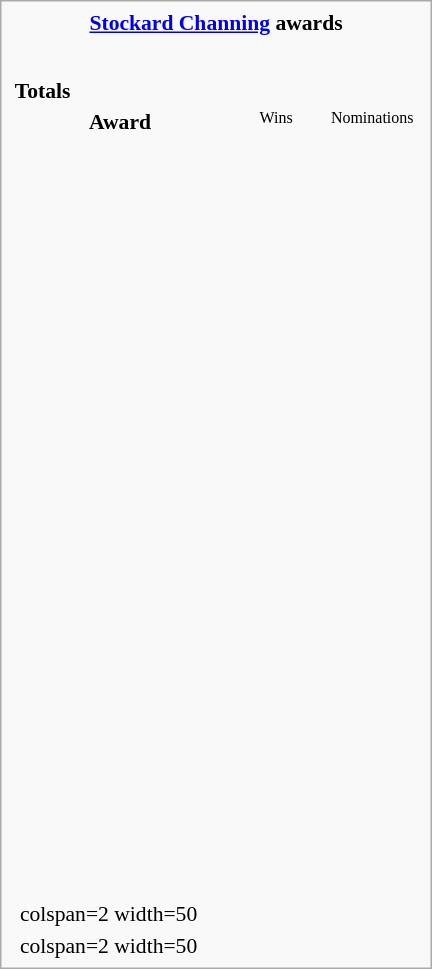<table class=infobox style="width:20em; text-align:left; font-size:90%; vertical-align:middle; background-color:#white;">
<tr>
<th colspan=2 align=center><strong><a href='#'>Stockard Channing</a> awards</strong></th>
</tr>
<tr>
<td colspan=3 style="text-align:center;"></td>
</tr>
<tr>
<td colspan=3><br><table class="collapsible collapsed" width=100%>
<tr>
<th colspan=3 style="background-color#d9e8ff" text-align:center;">Totals</th>
</tr>
<tr style="background-color#d9e8ff; text-align:center;">
<th style="vertical-align: middle;">Award</th>
<td style="background#cceecc; font-size:8pt;" width="60px">Wins</td>
<td style="background#eecccc; font-size:8pt;" width="60px">Nominations</td>
</tr>
<tr>
<td align=center><br></td>
<td></td>
<td></td>
</tr>
<tr>
<td align=center><br></td>
<td></td>
<td></td>
</tr>
<tr>
<td align=center><br></td>
<td></td>
<td></td>
</tr>
<tr>
<td align=center><br></td>
<td></td>
<td></td>
</tr>
<tr>
<td align=center><br></td>
<td></td>
<td></td>
</tr>
<tr>
<td align=center><br></td>
<td></td>
<td></td>
</tr>
<tr>
<td align=center><br></td>
<td></td>
<td></td>
</tr>
<tr>
<td align=center><br></td>
<td></td>
<td></td>
</tr>
<tr>
<td align=center><br></td>
<td></td>
<td></td>
</tr>
<tr>
<td align=center><br></td>
<td></td>
<td></td>
</tr>
<tr>
<td align=center><br></td>
<td></td>
<td></td>
</tr>
<tr>
<td align=center><br></td>
<td></td>
<td></td>
</tr>
<tr>
<td align=center><br></td>
<td></td>
<td></td>
</tr>
<tr>
<td align=center><br></td>
<td></td>
<td></td>
</tr>
<tr>
<td align=center><br></td>
<td></td>
<td></td>
</tr>
<tr>
<td align=center><br></td>
<td></td>
<td></td>
</tr>
<tr>
<td align=center><br></td>
<td></td>
<td></td>
</tr>
<tr>
<td align=center><br></td>
<td></td>
<td></td>
</tr>
<tr>
<td align=center><br></td>
<td></td>
<td></td>
</tr>
<tr>
<td align=center><br></td>
<td></td>
<td></td>
</tr>
<tr>
<td align=center><br></td>
<td></td>
<td></td>
</tr>
<tr>
<td align=center><br></td>
<td></td>
<td></td>
</tr>
<tr>
<td align=center><br></td>
<td></td>
<td></td>
</tr>
<tr>
<td align=center><br></td>
<td></td>
<td></td>
</tr>
</table>
</td>
</tr>
<tr style="background-color#d9e8ff">
<td></td>
<td>colspan=2 width=50 </td>
</tr>
<tr>
<td></td>
<td>colspan=2 width=50 </td>
</tr>
</table>
